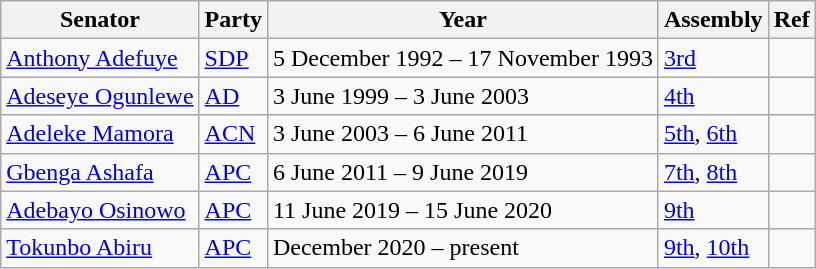<table class="wikitable">
<tr>
<th>Senator</th>
<th>Party</th>
<th>Year</th>
<th>Assembly</th>
<th>Ref</th>
</tr>
<tr>
<td><a href='#'>Anthony Adefuye</a></td>
<td><a href='#'>SDP</a></td>
<td>5 December 1992 – 17 November 1993</td>
<td><a href='#'>3rd</a></td>
<td></td>
</tr>
<tr>
<td><a href='#'>Adeseye Ogunlewe</a></td>
<td><a href='#'>AD</a></td>
<td>3 June 1999 – 3 June 2003</td>
<td><a href='#'>4th</a></td>
<td></td>
</tr>
<tr>
<td><a href='#'>Adeleke Mamora</a></td>
<td><a href='#'>ACN</a></td>
<td>3 June 2003 – 6 June 2011</td>
<td><a href='#'>5th</a>, <a href='#'>6th</a></td>
<td></td>
</tr>
<tr>
<td><a href='#'>Gbenga Ashafa</a></td>
<td><a href='#'>APC</a></td>
<td>6 June 2011 – 9 June 2019</td>
<td><a href='#'>7th</a>, <a href='#'>8th</a></td>
<td></td>
</tr>
<tr>
<td><a href='#'>Adebayo Osinowo</a></td>
<td><a href='#'>APC</a></td>
<td>11 June 2019 – 15 June 2020</td>
<td><a href='#'>9th</a></td>
<td></td>
</tr>
<tr>
<td><a href='#'>Tokunbo Abiru</a></td>
<td><a href='#'>APC</a></td>
<td>December 2020 – present</td>
<td><a href='#'>9th</a>, <a href='#'>10th</a></td>
<td></td>
</tr>
</table>
